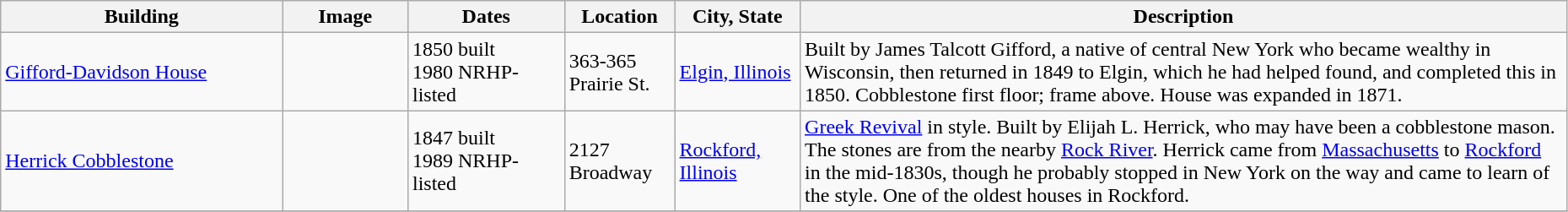<table class="wikitable sortable" style="width:98%">
<tr>
<th width = 18%><strong>Building</strong></th>
<th width = 8% class="unsortable"><strong>Image</strong></th>
<th width = 10%><strong>Dates</strong></th>
<th><strong>Location</strong></th>
<th width = 8%><strong>City, State</strong></th>
<th class="unsortable"><strong>Description</strong></th>
</tr>
<tr>
<td><a href='#'>Gifford-Davidson House</a></td>
<td></td>
<td>1850 built<br>1980 NRHP-listed</td>
<td>363-365 Prairie St.<br><small></small></td>
<td><a href='#'>Elgin, Illinois</a></td>
<td>Built by James Talcott Gifford, a native of central New York who became wealthy in Wisconsin, then returned in 1849 to Elgin, which he had helped found, and completed this in 1850.  Cobblestone first floor; frame above.  House was expanded in 1871.</td>
</tr>
<tr>
<td><a href='#'>Herrick Cobblestone</a></td>
<td></td>
<td>1847 built<br>1989 NRHP-listed</td>
<td>2127 Broadway<br><small></small></td>
<td><a href='#'>Rockford, Illinois</a></td>
<td><a href='#'>Greek Revival</a> in style. Built by Elijah L. Herrick, who may have been a cobblestone mason. The stones are from the nearby <a href='#'>Rock River</a>. Herrick came from <a href='#'>Massachusetts</a> to <a href='#'>Rockford</a> in the mid-1830s, though he probably stopped in New York on the way and came to learn of the style. One of the oldest houses in Rockford.</td>
</tr>
<tr>
</tr>
</table>
